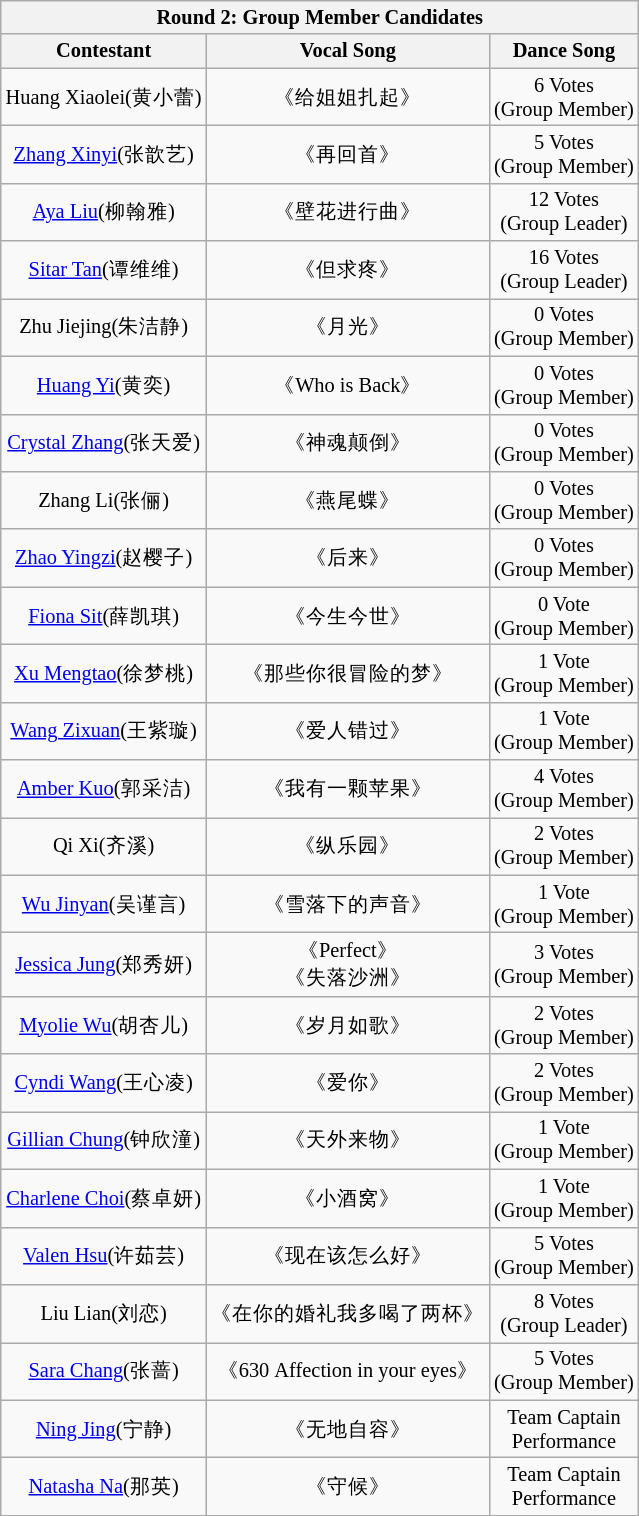<table class="wikitable sortable" style="text-align:center; font-size: 85%;">
<tr>
<th colspan="3">Round 2: Group Member Candidates</th>
</tr>
<tr>
<th rowspan="2">Contestant</th>
<th rowspan="2">Vocal Song</th>
<th rowspan="2">Dance Song</th>
</tr>
<tr>
</tr>
<tr>
<td>Huang Xiaolei(黄小蕾)</td>
<td>《给姐姐扎起》</td>
<td>6 Votes<br>(Group Member)</td>
</tr>
<tr>
<td><a href='#'>Zhang Xinyi</a>(张歆艺)</td>
<td>《再回首》</td>
<td>5 Votes<br>(Group Member)</td>
</tr>
<tr>
<td><a href='#'>Aya Liu</a>(柳翰雅)</td>
<td>《壁花进行曲》</td>
<td>12 Votes<br>(Group Leader)</td>
</tr>
<tr>
<td><a href='#'>Sitar Tan</a>(谭维维)</td>
<td>《但求疼》</td>
<td>16 Votes<br>(Group Leader)</td>
</tr>
<tr>
<td>Zhu Jiejing(朱洁静)</td>
<td>《月光》</td>
<td>0 Votes<br>(Group Member)</td>
</tr>
<tr>
<td><a href='#'>Huang Yi</a>(黄奕)</td>
<td>《Who is Back》</td>
<td>0 Votes<br>(Group Member)</td>
</tr>
<tr>
<td><a href='#'>Crystal Zhang</a>(张天爱)</td>
<td>《神魂颠倒》</td>
<td>0 Votes<br>(Group Member)</td>
</tr>
<tr>
<td>Zhang Li(张俪)</td>
<td>《燕尾蝶》</td>
<td>0 Votes<br>(Group Member)</td>
</tr>
<tr>
<td><a href='#'>Zhao Yingzi</a>(赵樱子)</td>
<td>《后来》</td>
<td>0 Votes<br>(Group Member)</td>
</tr>
<tr>
<td><a href='#'>Fiona Sit</a>(薛凯琪)</td>
<td>《今生今世》</td>
<td>0 Vote<br>(Group Member)</td>
</tr>
<tr>
<td><a href='#'>Xu Mengtao</a>(徐梦桃)</td>
<td>《那些你很冒险的梦》</td>
<td>1 Vote<br>(Group Member)</td>
</tr>
<tr>
<td><a href='#'>Wang Zixuan</a>(王紫璇)</td>
<td>《爱人错过》</td>
<td>1 Vote<br>(Group Member)</td>
</tr>
<tr>
<td><a href='#'>Amber Kuo</a>(郭采洁)</td>
<td>《我有一颗苹果》</td>
<td>4 Votes<br>(Group Member)</td>
</tr>
<tr>
<td>Qi Xi(齐溪)</td>
<td>《纵乐园》</td>
<td>2 Votes<br>(Group Member)</td>
</tr>
<tr>
<td><a href='#'>Wu Jinyan</a>(吴谨言)</td>
<td>《雪落下的声音》</td>
<td>1 Vote<br>(Group Member)</td>
</tr>
<tr>
<td><a href='#'>Jessica Jung</a>(郑秀妍)</td>
<td>《Perfect》<br>《失落沙洲》</td>
<td>3 Votes<br>(Group Member)</td>
</tr>
<tr>
<td><a href='#'>Myolie Wu</a>(胡杏儿)</td>
<td>《岁月如歌》</td>
<td>2 Votes<br>(Group Member)</td>
</tr>
<tr>
<td><a href='#'>Cyndi Wang</a>(王心凌)</td>
<td>《爱你》</td>
<td>2 Votes<br>(Group Member)</td>
</tr>
<tr>
<td><a href='#'>Gillian Chung</a>(钟欣潼)</td>
<td>《天外来物》</td>
<td>1 Vote<br>(Group Member)</td>
</tr>
<tr>
<td><a href='#'>Charlene Choi</a>(蔡卓妍)</td>
<td>《小酒窝》</td>
<td>1 Vote<br>(Group Member)</td>
</tr>
<tr>
<td><a href='#'>Valen Hsu</a>(许茹芸)</td>
<td>《现在该怎么好》</td>
<td>5 Votes<br>(Group Member)</td>
</tr>
<tr>
<td>Liu Lian(刘恋)</td>
<td>《在你的婚礼我多喝了两杯》</td>
<td>8 Votes<br>(Group Leader)</td>
</tr>
<tr>
<td><a href='#'>Sara Chang</a>(张蔷)</td>
<td>《630 Affection in your eyes》</td>
<td>5 Votes<br>(Group Member)</td>
</tr>
<tr>
<td><a href='#'>Ning Jing</a>(宁静)</td>
<td>《无地自容》</td>
<td>Team Captain<br>Performance</td>
</tr>
<tr>
<td><a href='#'>Natasha Na</a>(那英)</td>
<td>《守候》</td>
<td>Team Captain<br>Performance</td>
</tr>
</table>
